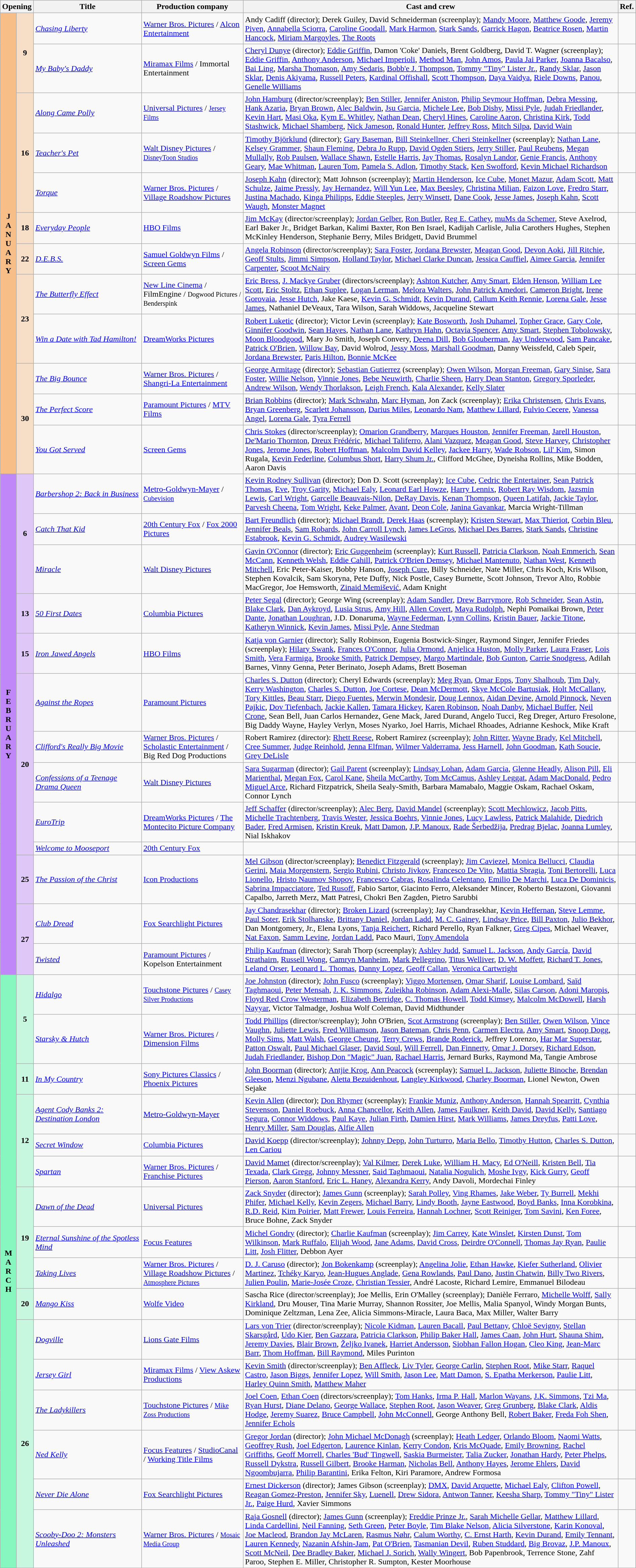<table class="wikitable sortable" style="width:100%">
<tr>
<th colspan="2">Opening</th>
<th style="width:17%">Title</th>
<th style="width:16%">Production company</th>
<th>Cast and crew</th>
<th class="unsortable">Ref.</th>
</tr>
<tr>
<th rowspan="12" style="text-align:center; background:#f7bf87"><strong>J<br>A<br>N<br>U<br>A<br>R<br>Y</strong></th>
<td rowspan="2" style="text-align:center; background:#f7dfc7"><strong>9</strong></td>
<td><em><a href='#'>Chasing Liberty</a></em></td>
<td><a href='#'>Warner Bros. Pictures</a> / <a href='#'>Alcon Entertainment</a></td>
<td>Andy Cadiff (director); Derek Guiley, David Schneiderman (screenplay); <a href='#'>Mandy Moore</a>, <a href='#'>Matthew Goode</a>, <a href='#'>Jeremy Piven</a>, <a href='#'>Annabella Sciorra</a>, <a href='#'>Caroline Goodall</a>, <a href='#'>Mark Harmon</a>, <a href='#'>Stark Sands</a>, <a href='#'>Garrick Hagon</a>, <a href='#'>Beatrice Rosen</a>, <a href='#'>Martin Hancock</a>, <a href='#'>Miriam Margoyles</a>, <a href='#'>The Roots</a></td>
<td></td>
</tr>
<tr>
<td><em><a href='#'>My Baby's Daddy</a></em></td>
<td><a href='#'>Miramax Films</a> / Immortal Entertainment</td>
<td><a href='#'>Cheryl Dunye</a> (director); <a href='#'>Eddie Griffin</a>, Damon 'Coke' Daniels, Brent Goldberg, David T. Wagner (screenplay); <a href='#'>Eddie Griffin</a>, <a href='#'>Anthony Anderson</a>, <a href='#'>Michael Imperioli</a>, <a href='#'>Method Man</a>, <a href='#'>John Amos</a>, <a href='#'>Paula Jai Parker</a>, <a href='#'>Joanna Bacalso</a>, <a href='#'>Bai Ling</a>, <a href='#'>Marsha Thomason</a>, <a href='#'>Amy Sedaris</a>, <a href='#'>Bobb'e J. Thompson</a>, <a href='#'>Tommy "Tiny" Lister Jr.</a>, <a href='#'>Randy Sklar</a>, <a href='#'>Jason Sklar</a>, <a href='#'>Denis Akiyama</a>, <a href='#'>Russell Peters</a>, <a href='#'>Kardinal Offishall</a>, <a href='#'>Scott Thompson</a>, <a href='#'>Daya Vaidya</a>, <a href='#'>Riele Downs</a>, <a href='#'>Panou</a>, <a href='#'>Genelle Williams</a></td>
<td></td>
</tr>
<tr>
<td rowspan="3" style="text-align:center; background:#f7dfc7"><strong>16</strong></td>
<td><em><a href='#'>Along Came Polly</a></em></td>
<td><a href='#'>Universal Pictures</a> / <small><a href='#'>Jersey Films</a></small></td>
<td><a href='#'>John Hamburg</a> (director/screenplay); <a href='#'>Ben Stiller</a>, <a href='#'>Jennifer Aniston</a>, <a href='#'>Philip Seymour Hoffman</a>, <a href='#'>Debra Messing</a>, <a href='#'>Hank Azaria</a>, <a href='#'>Bryan Brown</a>, <a href='#'>Alec Baldwin</a>, <a href='#'>Jsu Garcia</a>, <a href='#'>Michele Lee</a>, <a href='#'>Bob Dishy</a>, <a href='#'>Missi Pyle</a>, <a href='#'>Judah Friedlander</a>, <a href='#'>Kevin Hart</a>, <a href='#'>Masi Oka</a>, <a href='#'>Kym E. Whitley</a>, <a href='#'>Nathan Dean</a>, <a href='#'>Cheryl Hines</a>, <a href='#'>Caroline Aaron</a>, <a href='#'>Christina Kirk</a>, <a href='#'>Todd Stashwick</a>, <a href='#'>Michael Shamberg</a>, <a href='#'>Nick Jameson</a>, <a href='#'>Ronald Hunter</a>, <a href='#'>Jeffrey Ross</a>, <a href='#'>Mitch Silpa</a>, <a href='#'>David Wain</a></td>
<td></td>
</tr>
<tr>
<td><em><a href='#'>Teacher's Pet</a></em></td>
<td><a href='#'>Walt Disney Pictures</a> / <small><a href='#'>DisneyToon Studios</a></small></td>
<td><a href='#'>Timothy Björklund</a> (director); <a href='#'>Gary Baseman</a>, <a href='#'>Bill Steinkellner, Cheri Steinkellner</a> (screenplay); <a href='#'>Nathan Lane</a>, <a href='#'>Kelsey Grammer</a>, <a href='#'>Shaun Fleming</a>, <a href='#'>Debra Jo Rupp</a>, <a href='#'>David Ogden Stiers</a>, <a href='#'>Jerry Stiller</a>, <a href='#'>Paul Reubens</a>, <a href='#'>Megan Mullally</a>, <a href='#'>Rob Paulsen</a>, <a href='#'>Wallace Shawn</a>, <a href='#'>Estelle Harris</a>, <a href='#'>Jay Thomas</a>, <a href='#'>Rosalyn Landor</a>, <a href='#'>Genie Francis</a>, <a href='#'>Anthony Geary</a>, <a href='#'>Mae Whitman</a>, <a href='#'>Lauren Tom</a>, <a href='#'>Pamela S. Adlon</a>, <a href='#'>Timothy Stack</a>, <a href='#'>Ken Swofford</a>, <a href='#'>Kevin Michael Richardson</a></td>
<td></td>
</tr>
<tr>
<td><em><a href='#'>Torque</a></em></td>
<td><a href='#'>Warner Bros. Pictures</a> / <a href='#'>Village Roadshow Pictures</a></td>
<td><a href='#'>Joseph Kahn</a> (director); Matt Johnson (screenplay); <a href='#'>Martin Henderson</a>, <a href='#'>Ice Cube</a>, <a href='#'>Monet Mazur</a>, <a href='#'>Adam Scott</a>, <a href='#'>Matt Schulze</a>, <a href='#'>Jaime Pressly</a>, <a href='#'>Jay Hernandez</a>, <a href='#'>Will Yun Lee</a>, <a href='#'>Max Beesley</a>, <a href='#'>Christina Milian</a>, <a href='#'>Faizon Love</a>, <a href='#'>Fredro Starr</a>, <a href='#'>Justina Machado</a>, <a href='#'>Kinga Philipps</a>, <a href='#'>Eddie Steeples</a>, <a href='#'>Jerry Winsett</a>, <a href='#'>Dane Cook</a>, <a href='#'>Jesse James</a>, <a href='#'>Joseph Kahn</a>, <a href='#'>Scott Waugh</a>, <a href='#'>Monster Magnet</a></td>
<td></td>
</tr>
<tr>
<td style="text-align:center; background:#f7dfc7"><strong>18</strong></td>
<td><em><a href='#'>Everyday People</a></em></td>
<td><a href='#'>HBO Films</a></td>
<td><a href='#'>Jim McKay</a> (director/screenplay); <a href='#'>Jordan Gelber</a>, <a href='#'>Ron Butler</a>, <a href='#'>Reg E. Cathey</a>, <a href='#'>muMs da Schemer</a>, Steve Axelrod, Earl Baker Jr., Bridget Barkan, Kalimi Baxter, Ron Ben Israel, Kadijah Carlisle, Julia Carothers Hughes, Stephen McKinley Henderson, Stephanie Berry, Miles Bridgett, David Brummel</td>
<td></td>
</tr>
<tr>
<td style="text-align:center; background:#f7dfc7"><strong>22</strong></td>
<td><em><a href='#'>D.E.B.S.</a></em></td>
<td><a href='#'>Samuel Goldwyn Films</a> / <a href='#'>Screen Gems</a></td>
<td><a href='#'>Angela Robinson</a> (director/screenplay); <a href='#'>Sara Foster</a>, <a href='#'>Jordana Brewster</a>, <a href='#'>Meagan Good</a>, <a href='#'>Devon Aoki</a>, <a href='#'>Jill Ritchie</a>, <a href='#'>Geoff Stults</a>, <a href='#'>Jimmi Simpson</a>, <a href='#'>Holland Taylor</a>, <a href='#'>Michael Clarke Duncan</a>, <a href='#'>Jessica Cauffiel</a>, <a href='#'>Aimee Garcia</a>, <a href='#'>Jennifer Carpenter</a>, <a href='#'>Scoot McNairy</a></td>
<td></td>
</tr>
<tr>
<td rowspan="2" style="text-align:center; background:#f7dfc7"><strong>23</strong></td>
<td><em><a href='#'>The Butterfly Effect</a></em></td>
<td><a href='#'>New Line Cinema</a> / FilmEngine / <small>Dogwood Pictures / Benderspink</small></td>
<td><a href='#'>Eric Bress</a>, <a href='#'>J. Mackye Gruber</a> (directors/screenplay); <a href='#'>Ashton Kutcher</a>, <a href='#'>Amy Smart</a>, <a href='#'>Elden Henson</a>, <a href='#'>William Lee Scott</a>, <a href='#'>Eric Stoltz</a>, <a href='#'>Ethan Suplee</a>, <a href='#'>Logan Lerman</a>, <a href='#'>Melora Walters</a>, <a href='#'>John Patrick Amedori</a>, <a href='#'>Cameron Bright</a>, <a href='#'>Irene Gorovaia</a>, <a href='#'>Jesse Hutch</a>, Jake Kaese, <a href='#'>Kevin G. Schmidt</a>, <a href='#'>Kevin Durand</a>, <a href='#'>Callum Keith Rennie</a>, <a href='#'>Lorena Gale</a>, <a href='#'>Jesse James</a>, Nathaniel DeVeaux, Tara Wilson, Sarah Widdows, Jacqueline Stewart</td>
<td></td>
</tr>
<tr>
<td><em><a href='#'>Win a Date with Tad Hamilton!</a></em></td>
<td><a href='#'>DreamWorks Pictures</a></td>
<td><a href='#'>Robert Luketic</a> (director); Victor Levin (screenplay); <a href='#'>Kate Bosworth</a>, <a href='#'>Josh Duhamel</a>, <a href='#'>Topher Grace</a>, <a href='#'>Gary Cole</a>, <a href='#'>Ginnifer Goodwin</a>, <a href='#'>Sean Hayes</a>, <a href='#'>Nathan Lane</a>, <a href='#'>Kathryn Hahn</a>, <a href='#'>Octavia Spencer</a>, <a href='#'>Amy Smart</a>, <a href='#'>Stephen Tobolowsky</a>, <a href='#'>Moon Bloodgood</a>, Mary Jo Smith, Joseph Convery, <a href='#'>Deena Dill</a>, <a href='#'>Bob Glouberman</a>, <a href='#'>Jay Underwood</a>, <a href='#'>Sam Pancake</a>, <a href='#'>Patrick O'Brien</a>, <a href='#'>Willow Bay</a>, David Wolrod, <a href='#'>Jessy Moss</a>, <a href='#'>Marshall Goodman</a>, Danny Weissfeld, Caleb Speir, <a href='#'>Jordana Brewster</a>, <a href='#'>Paris Hilton</a>, <a href='#'>Bonnie McKee</a></td>
<td></td>
</tr>
<tr>
<td rowspan="3" style="text-align:center; background:#f7dfc7"><strong>30</strong></td>
<td><em><a href='#'>The Big Bounce</a></em></td>
<td><a href='#'>Warner Bros. Pictures</a> / <a href='#'>Shangri-La Entertainment</a></td>
<td><a href='#'>George Armitage</a> (director); <a href='#'>Sebastian Gutierrez</a> (screenplay); <a href='#'>Owen Wilson</a>, <a href='#'>Morgan Freeman</a>, <a href='#'>Gary Sinise</a>, <a href='#'>Sara Foster</a>, <a href='#'>Willie Nelson</a>, <a href='#'>Vinnie Jones</a>, <a href='#'>Bebe Neuwirth</a>, <a href='#'>Charlie Sheen</a>, <a href='#'>Harry Dean Stanton</a>, <a href='#'>Gregory Sporleder</a>, <a href='#'>Andrew Wilson</a>, <a href='#'>Wendy Thorlakson</a>, <a href='#'>Leigh French</a>, <a href='#'>Kala Alexander</a>, <a href='#'>Kelly Slater</a></td>
<td></td>
</tr>
<tr>
<td><em><a href='#'>The Perfect Score</a></em></td>
<td><a href='#'>Paramount Pictures</a> / <a href='#'>MTV Films</a></td>
<td><a href='#'>Brian Robbins</a> (director); <a href='#'>Mark Schwahn</a>, <a href='#'>Marc Hyman</a>, Jon Zack (screenplay); <a href='#'>Erika Christensen</a>, <a href='#'>Chris Evans</a>, <a href='#'>Bryan Greenberg</a>, <a href='#'>Scarlett Johansson</a>, <a href='#'>Darius Miles</a>, <a href='#'>Leonardo Nam</a>, <a href='#'>Matthew Lillard</a>, <a href='#'>Fulvio Cecere</a>, <a href='#'>Vanessa Angel</a>, <a href='#'>Lorena Gale</a>, <a href='#'>Tyra Ferrell</a></td>
<td></td>
</tr>
<tr>
<td><em><a href='#'>You Got Served</a></em></td>
<td><a href='#'>Screen Gems</a></td>
<td><a href='#'>Chris Stokes</a> (director/screenplay); <a href='#'>Omarion Grandberry</a>, <a href='#'>Marques Houston</a>, <a href='#'>Jennifer Freeman</a>, <a href='#'>Jarell Houston</a>, <a href='#'>De'Mario Thornton</a>, <a href='#'>Dreux Frédéric</a>, <a href='#'>Michael Taliferro</a>, <a href='#'>Alani Vazquez</a>, <a href='#'>Meagan Good</a>, <a href='#'>Steve Harvey</a>, <a href='#'>Christopher Jones</a>, <a href='#'>Jerome Jones</a>, <a href='#'>Robert Hoffman</a>, <a href='#'>Malcolm David Kelley</a>, <a href='#'>Jackee Harry</a>, <a href='#'>Wade Robson</a>, <a href='#'>Lil' Kim</a>, Simon Rugala, <a href='#'>Kevin Federline</a>, <a href='#'>Columbus Short</a>, <a href='#'>Harry Shum Jr.</a>, Clifford McGhee, Dyneisha Rollins, Mike Bodden, Aaron Davis</td>
<td></td>
</tr>
<tr>
<th rowspan="13" style="text-align:center; background:#bf87f7"><strong>F<br>E<br>B<br>R<br>U<br>A<br>R<br>Y</strong></th>
<td rowspan="3" style="text-align:center; background:#dfc7f7"><strong>6</strong></td>
<td><em><a href='#'>Barbershop 2: Back in Business</a></em></td>
<td><a href='#'>Metro-Goldwyn-Mayer</a> / <small><a href='#'>Cubevision</a></small></td>
<td><a href='#'>Kevin Rodney Sullivan</a> (director); Don D. Scott (screenplay); <a href='#'>Ice Cube</a>, <a href='#'>Cedric the Entertainer</a>, <a href='#'>Sean Patrick Thomas</a>, <a href='#'>Eve</a>, <a href='#'>Troy Garity</a>, <a href='#'>Michael Ealy</a>, <a href='#'>Leonard Earl Howze</a>, <a href='#'>Harry Lennix</a>, <a href='#'>Robert Ray Wisdom</a>, <a href='#'>Jazsmin Lewis</a>, <a href='#'>Carl Wright</a>, <a href='#'>Garcelle Beauvais-Nilon</a>, <a href='#'>DeRay Davis</a>, <a href='#'>Kenan Thompson</a>, <a href='#'>Queen Latifah</a>, <a href='#'>Jackie Taylor</a>, <a href='#'>Parvesh Cheena</a>, <a href='#'>Tom Wright</a>, <a href='#'>Keke Palmer</a>, <a href='#'>Avant</a>, <a href='#'>Deon Cole</a>, <a href='#'>Janina Gavankar</a>, Marcia Wright-Tillman</td>
<td></td>
</tr>
<tr>
<td><em><a href='#'>Catch That Kid</a></em></td>
<td><a href='#'>20th Century Fox</a> / <a href='#'>Fox 2000 Pictures</a></td>
<td><a href='#'>Bart Freundlich</a> (director); <a href='#'>Michael Brandt</a>, <a href='#'>Derek Haas</a> (screenplay); <a href='#'>Kristen Stewart</a>, <a href='#'>Max Thieriot</a>, <a href='#'>Corbin Bleu</a>, <a href='#'>Jennifer Beals</a>, <a href='#'>Sam Robards</a>, <a href='#'>John Carroll Lynch</a>, <a href='#'>James LeGros</a>, <a href='#'>Michael Des Barres</a>, <a href='#'>Stark Sands</a>, <a href='#'>Christine Estabrook</a>, <a href='#'>Kevin G. Schmidt</a>, <a href='#'>Audrey Wasilewski</a></td>
<td></td>
</tr>
<tr>
<td><em><a href='#'>Miracle</a></em></td>
<td><a href='#'>Walt Disney Pictures</a></td>
<td><a href='#'>Gavin O'Connor</a> (director); <a href='#'>Eric Guggenheim</a> (screenplay); <a href='#'>Kurt Russell</a>, <a href='#'>Patricia Clarkson</a>, <a href='#'>Noah Emmerich</a>, <a href='#'>Sean McCann</a>, <a href='#'>Kenneth Welsh</a>, <a href='#'>Eddie Cahill</a>, <a href='#'>Patrick O'Brien Demsey</a>, <a href='#'>Michael Mantenuto</a>, <a href='#'>Nathan West</a>, <a href='#'>Kenneth Mitchell</a>, Eric Peter-Kaiser, Bobby Hanson, <a href='#'>Joseph Cure</a>, Billy Schneider, Nate Miller, Chris Koch, Kris Wilson, Stephen Kovalcik, Sam Skoryna, Pete Duffy, Nick Postle, Casey Burnette, Scott Johnson, Trevor Alto, Robbie MacGregor, Joe Hemsworth, <a href='#'>Zinaid Memišević</a>, Adam Knight</td>
<td></td>
</tr>
<tr>
<td style="text-align:center; background:#dfc7f7"><strong>13</strong></td>
<td><em><a href='#'>50 First Dates</a></em></td>
<td><a href='#'>Columbia Pictures</a></td>
<td><a href='#'>Peter Segal</a> (director); George Wing (screenplay); <a href='#'>Adam Sandler</a>, <a href='#'>Drew Barrymore</a>, <a href='#'>Rob Schneider</a>, <a href='#'>Sean Astin</a>, <a href='#'>Blake Clark</a>, <a href='#'>Dan Aykroyd</a>, <a href='#'>Lusia Strus</a>, <a href='#'>Amy Hill</a>, <a href='#'>Allen Covert</a>, <a href='#'>Maya Rudolph</a>, Nephi Pomaikai Brown, <a href='#'>Peter Dante</a>, <a href='#'>Jonathan Loughran</a>, J.D. Donaruma, <a href='#'>Wayne Federman</a>, <a href='#'>Lynn Collins</a>, <a href='#'>Kristin Bauer</a>, <a href='#'>Jackie Titone</a>, <a href='#'>Katheryn Winnick</a>, <a href='#'>Kevin James</a>, <a href='#'>Missi Pyle</a>, <a href='#'>Anne Stedman</a></td>
<td></td>
</tr>
<tr>
<td style="text-align:center; background:#dfc7f7"><strong>15</strong></td>
<td><em><a href='#'>Iron Jawed Angels</a></em></td>
<td><a href='#'>HBO Films</a></td>
<td><a href='#'>Katja von Garnier</a> (director); Sally Robinson, Eugenia Bostwick-Singer, Raymond Singer, Jennifer Friedes (screenplay); <a href='#'>Hilary Swank</a>, <a href='#'>Frances O'Connor</a>, <a href='#'>Julia Ormond</a>, <a href='#'>Anjelica Huston</a>, <a href='#'>Molly Parker</a>, <a href='#'>Laura Fraser</a>, <a href='#'>Lois Smith</a>, <a href='#'>Vera Farmiga</a>, <a href='#'>Brooke Smith</a>, <a href='#'>Patrick Dempsey</a>, <a href='#'>Margo Martindale</a>, <a href='#'>Bob Gunton</a>, <a href='#'>Carrie Snodgress</a>, Adilah Barnes, Vinny Genna, Peter Berinato, Joseph Adams, Brett Boseman</td>
<td></td>
</tr>
<tr>
<td rowspan="5" style="text-align:center; background:#dfc7f7"><strong>20</strong></td>
<td><em><a href='#'>Against the Ropes</a></em></td>
<td><a href='#'>Paramount Pictures</a></td>
<td><a href='#'>Charles S. Dutton</a> (director); Cheryl Edwards (screenplay); <a href='#'>Meg Ryan</a>, <a href='#'>Omar Epps</a>, <a href='#'>Tony Shalhoub</a>, <a href='#'>Tim Daly</a>, <a href='#'>Kerry Washington</a>, <a href='#'>Charles S. Dutton</a>, <a href='#'>Joe Cortese</a>, <a href='#'>Dean McDermott</a>, <a href='#'>Skye McCole Bartusiak</a>, <a href='#'>Holt McCallany</a>, <a href='#'>Tory Kittles</a>, <a href='#'>Beau Starr</a>, <a href='#'>Diego Fuentes</a>, <a href='#'>Merwin Mondesir</a>, <a href='#'>Doug Lennox</a>, <a href='#'>Aidan Devine</a>, <a href='#'>Arnold Pinnock</a>, <a href='#'>Neven Pajkic</a>, <a href='#'>Dov Tiefenbach</a>, <a href='#'>Jackie Kallen</a>, <a href='#'>Tamara Hickey</a>, <a href='#'>Karen Robinson</a>, <a href='#'>Noah Danby</a>, <a href='#'>Michael Buffer</a>, <a href='#'>Neil Crone</a>, Sean Bell, Juan Carlos Hernandez, Gene Mack, Jared Durand, Angelo Tucci, Reg Dreger, Arturo Fresolone, Big Daddy Wayne, Hayley Verlyn, Moses Nyarko, Joel Harris, Michael Rhoades, Adrianne Keshock, Mike Kraft</td>
<td></td>
</tr>
<tr>
<td><em><a href='#'>Clifford's Really Big Movie</a></em></td>
<td><a href='#'>Warner Bros. Pictures</a> / <a href='#'>Scholastic Entertainment</a> / Big Red Dog Productions</td>
<td>Robert Ramirez (director): <a href='#'>Rhett Reese</a>, Robert Ramirez (screenplay); <a href='#'>John Ritter</a>, <a href='#'>Wayne Brady</a>, <a href='#'>Kel Mitchell</a>, <a href='#'>Cree Summer</a>, <a href='#'>Judge Reinhold</a>, <a href='#'>Jenna Elfman</a>, <a href='#'>Wilmer Valderrama</a>, <a href='#'>Jess Harnell</a>, <a href='#'>John Goodman</a>, <a href='#'>Kath Soucie</a>, <a href='#'>Grey DeLisle</a></td>
<td></td>
</tr>
<tr>
<td><em><a href='#'>Confessions of a Teenage Drama Queen</a></em></td>
<td><a href='#'>Walt Disney Pictures</a></td>
<td><a href='#'>Sara Sugarman</a> (director); <a href='#'>Gail Parent</a> (screenplay); <a href='#'>Lindsay Lohan</a>, <a href='#'>Adam Garcia</a>, <a href='#'>Glenne Headly</a>, <a href='#'>Alison Pill</a>, <a href='#'>Eli Marienthal</a>, <a href='#'>Megan Fox</a>, <a href='#'>Carol Kane</a>, <a href='#'>Sheila McCarthy</a>, <a href='#'>Tom McCamus</a>, <a href='#'>Ashley Leggat</a>, <a href='#'>Adam MacDonald</a>, <a href='#'>Pedro Miguel Arce</a>, Richard Fitzpatrick, Sheila Sealy-Smith, Barbara Mamabalo, Maggie Oskam, Rachael Oskam, Connor Lynch</td>
<td></td>
</tr>
<tr>
<td><em><a href='#'>EuroTrip</a></em></td>
<td><a href='#'>DreamWorks Pictures</a> / <a href='#'>The Montecito Picture Company</a></td>
<td><a href='#'>Jeff Schaffer</a> (director/screenplay); <a href='#'>Alec Berg</a>, <a href='#'>David Mandel</a> (screenplay); <a href='#'>Scott Mechlowicz</a>, <a href='#'>Jacob Pitts</a>, <a href='#'>Michelle Trachtenberg</a>, <a href='#'>Travis Wester</a>, <a href='#'>Jessica Boehrs</a>, <a href='#'>Vinnie Jones</a>, <a href='#'>Lucy Lawless</a>, <a href='#'>Patrick Malahide</a>, <a href='#'>Diedrich Bader</a>, <a href='#'>Fred Armisen</a>, <a href='#'>Kristin Kreuk</a>, <a href='#'>Matt Damon</a>, <a href='#'>J.P. Manoux</a>, <a href='#'>Rade Šerbedžija</a>, <a href='#'>Predrag Bjelac</a>, <a href='#'>Joanna Lumley</a>, Nial Iskhakov</td>
<td></td>
</tr>
<tr>
<td><em><a href='#'>Welcome to Mooseport</a></em></td>
<td><a href='#'>20th Century Fox</a></td>
<td></td>
</tr>
<tr>
<td style="text-align:center; background:#dfc7f7"><strong>25</strong></td>
<td><em><a href='#'>The Passion of the Christ</a></em></td>
<td><a href='#'>Icon Productions</a></td>
<td><a href='#'>Mel Gibson</a> (director/screenplay); <a href='#'>Benedict Fitzgerald</a> (screenplay); <a href='#'>Jim Caviezel</a>, <a href='#'>Monica Bellucci</a>, <a href='#'>Claudia Gerini</a>, <a href='#'>Maia Morgenstern</a>, <a href='#'>Sergio Rubini</a>, <a href='#'>Christo Jivkov</a>, <a href='#'>Francesco De Vito</a>, <a href='#'>Mattia Sbragia</a>, <a href='#'>Toni Bertorelli</a>, <a href='#'>Luca Lionello</a>, <a href='#'>Hristo Naumov Shopov</a>, <a href='#'>Francesco Cabras</a>, <a href='#'>Rosalinda Celentano</a>, <a href='#'>Emilio De Marchi</a>, <a href='#'>Luca De Dominicis</a>, <a href='#'>Sabrina Impacciatore</a>, <a href='#'>Ted Rusoff</a>, Fabio Sartor, Giacinto Ferro, Aleksander Mincer, Roberto Bestazoni, Giovanni Capalbo, Jarreth Merz, Matt Patresi, Chokri Ben Zagden, Pietro Sarubbi</td>
<td></td>
</tr>
<tr>
<td rowspan="2" style="text-align:center; background:#dfc7f7"><strong>27</strong></td>
<td><em><a href='#'>Club Dread</a></em></td>
<td><a href='#'>Fox Searchlight Pictures</a></td>
<td><a href='#'>Jay Chandrasekhar</a> (director); <a href='#'>Broken Lizard</a> (screenplay); Jay Chandrasekhar, <a href='#'>Kevin Heffernan</a>, <a href='#'>Steve Lemme</a>, <a href='#'>Paul Soter</a>, <a href='#'>Erik Stolhanske</a>, <a href='#'>Brittany Daniel</a>, <a href='#'>Jordan Ladd</a>, <a href='#'>M. C. Gainey</a>, <a href='#'>Lindsay Price</a>, <a href='#'>Bill Paxton</a>, <a href='#'>Julio Bekhor</a>, Dan Montgomery, Jr., Elena Lyons, <a href='#'>Tanja Reichert</a>, Richard Perello, Ryan Falkner, <a href='#'>Greg Cipes</a>, Michael Weaver, <a href='#'>Nat Faxon</a>, <a href='#'>Samm Levine</a>, <a href='#'>Jordan Ladd</a>, Paco Mauri, <a href='#'>Tony Amendola</a></td>
<td></td>
</tr>
<tr>
<td><em><a href='#'>Twisted</a></em></td>
<td><a href='#'>Paramount Pictures</a> / Kopelson Entertainment</td>
<td><a href='#'>Philip Kaufman</a> (director); Sarah Thorp (screenplay); <a href='#'>Ashley Judd</a>, <a href='#'>Samuel L. Jackson</a>, <a href='#'>Andy García</a>, <a href='#'>David Strathairn</a>, <a href='#'>Russell Wong</a>, <a href='#'>Camryn Manheim</a>, <a href='#'>Mark Pellegrino</a>, <a href='#'>Titus Welliver</a>, <a href='#'>D. W. Moffett</a>, <a href='#'>Richard T. Jones</a>, <a href='#'>Leland Orser</a>, <a href='#'>Leonard L. Thomas</a>, <a href='#'>Danny Lopez</a>, <a href='#'>Geoff Callan</a>, <a href='#'>Veronica Cartwright</a></td>
<td></td>
</tr>
<tr>
<th rowspan="16" style="text-align:center; background:#87f7bf"><strong>M<br>A<br>R<br>C<br>H</strong></th>
<td rowspan="2" style="text-align:center; background:#c7f7df"><strong>5</strong></td>
<td><em><a href='#'>Hidalgo</a></em></td>
<td><a href='#'>Touchstone Pictures</a> / <small><a href='#'>Casey Silver Productions</a></small></td>
<td><a href='#'>Joe Johnston</a> (director); <a href='#'>John Fusco</a> (screenplay); <a href='#'>Viggo Mortensen</a>, <a href='#'>Omar Sharif</a>, <a href='#'>Louise Lombard</a>, <a href='#'>Saïd Taghmaoui</a>, <a href='#'>Peter Mensah</a>, <a href='#'>J. K. Simmons</a>, <a href='#'>Zuleikha Robinson</a>, <a href='#'>Adam Alexi-Malle</a>, <a href='#'>Silas Carson</a>, <a href='#'>Adoni Maropis</a>, <a href='#'>Floyd Red Crow Westerman</a>, <a href='#'>Elizabeth Berridge</a>, <a href='#'>C. Thomas Howell</a>, <a href='#'>Todd Kimsey</a>, <a href='#'>Malcolm McDowell</a>, <a href='#'>Harsh Nayyar</a>, Victor Talmadge, Joshua Wolf Coleman, David Midthunder</td>
<td></td>
</tr>
<tr>
<td><em><a href='#'>Starsky & Hutch</a></em></td>
<td><a href='#'>Warner Bros. Pictures</a> / <a href='#'>Dimension Films</a></td>
<td><a href='#'>Todd Phillips</a> (director/screenplay); John O'Brien, <a href='#'>Scot Armstrong</a> (screenplay); <a href='#'>Ben Stiller</a>, <a href='#'>Owen Wilson</a>, <a href='#'>Vince Vaughn</a>, <a href='#'>Juliette Lewis</a>, <a href='#'>Fred Williamson</a>, <a href='#'>Jason Bateman</a>, <a href='#'>Chris Penn</a>, <a href='#'>Carmen Electra</a>, <a href='#'>Amy Smart</a>, <a href='#'>Snoop Dogg</a>, <a href='#'>Molly Sims</a>, <a href='#'>Matt Walsh</a>, <a href='#'>George Cheung</a>, <a href='#'>Terry Crews</a>, <a href='#'>Brande Roderick</a>, Jeffrey Lorenzo, <a href='#'>Har Mar Superstar</a>, <a href='#'>Patton Oswalt</a>, <a href='#'>Paul Michael Glaser</a>, <a href='#'>David Soul</a>, <a href='#'>Will Ferrell</a>, <a href='#'>Dan Finnerty</a>, <a href='#'>Omar J. Dorsey</a>, <a href='#'>Richard Edson</a>, <a href='#'>Judah Friedlander</a>, <a href='#'>Bishop Don "Magic" Juan</a>, <a href='#'>Rachael Harris</a>, Jernard Burks, Raymond Ma, Tangie Ambrose</td>
<td></td>
</tr>
<tr>
<td rowspan="1" style="text-align:center; background:#c7f7df"><strong>11</strong></td>
<td><em><a href='#'>In My Country</a></em></td>
<td><a href='#'>Sony Pictures Classics</a> / <a href='#'>Phoenix Pictures</a></td>
<td><a href='#'>John Boorman</a> (director); <a href='#'>Antjie Krog</a>, <a href='#'>Ann Peacock</a> (screenplay); <a href='#'>Samuel L. Jackson</a>, <a href='#'>Juliette Binoche</a>, <a href='#'>Brendan Gleeson</a>, <a href='#'>Menzi Ngubane</a>, <a href='#'>Aletta Bezuidenhout</a>, <a href='#'>Langley Kirkwood</a>, <a href='#'>Charley Boorman</a>, Lionel Newton, Owen Sejake</td>
<td></td>
</tr>
<tr>
<td rowspan="3" style="text-align:center; background:#c7f7df"><strong>12</strong></td>
<td><em><a href='#'>Agent Cody Banks 2: Destination London</a></em></td>
<td><a href='#'>Metro-Goldwyn-Mayer</a></td>
<td><a href='#'>Kevin Allen</a> (director); <a href='#'>Don Rhymer</a> (screenplay); <a href='#'>Frankie Muniz</a>, <a href='#'>Anthony Anderson</a>, <a href='#'>Hannah Spearritt</a>, <a href='#'>Cynthia Stevenson</a>, <a href='#'>Daniel Roebuck</a>, <a href='#'>Anna Chancellor</a>, <a href='#'>Keith Allen</a>, <a href='#'>James Faulkner</a>, <a href='#'>Keith David</a>, <a href='#'>David Kelly</a>, <a href='#'>Santiago Segura</a>, <a href='#'>Connor Widdows</a>, <a href='#'>Paul Kaye</a>, <a href='#'>Julian Firth</a>, <a href='#'>Damien Hirst</a>, <a href='#'>Mark Williams</a>, <a href='#'>James Dreyfus</a>, <a href='#'>Patti Love</a>, <a href='#'>Henry Miller</a>, <a href='#'>Sam Douglas</a>, <a href='#'>Alfie Allen</a></td>
<td></td>
</tr>
<tr>
<td><em><a href='#'>Secret Window</a></em></td>
<td><a href='#'>Columbia Pictures</a></td>
<td><a href='#'>David Koepp</a> (director/screenplay); <a href='#'>Johnny Depp</a>, <a href='#'>John Turturro</a>, <a href='#'>Maria Bello</a>, <a href='#'>Timothy Hutton</a>, <a href='#'>Charles S. Dutton</a>, <a href='#'>Len Cariou</a></td>
<td></td>
</tr>
<tr>
<td><em><a href='#'>Spartan</a></em></td>
<td><a href='#'>Warner Bros. Pictures</a> / <a href='#'>Franchise Pictures</a></td>
<td><a href='#'>David Mamet</a> (director/screenplay); <a href='#'>Val Kilmer</a>, <a href='#'>Derek Luke</a>, <a href='#'>William H. Macy</a>, <a href='#'>Ed O'Neill</a>, <a href='#'>Kristen Bell</a>, <a href='#'>Tia Texada</a>, <a href='#'>Clark Gregg</a>, <a href='#'>Johnny Messner</a>, <a href='#'>Said Taghmaoui</a>, <a href='#'>Natalia Nogulich</a>, <a href='#'>Moshe Ivgy</a>, <a href='#'>Kick Gurry</a>, <a href='#'>Geoff Pierson</a>, <a href='#'>Aaron Stanford</a>, <a href='#'>Eric L. Haney</a>, <a href='#'>Alexandra Kerry</a>, Andy Davoli, Mordechai Finley</td>
<td></td>
</tr>
<tr>
<td rowspan="3" style="text-align:center; background:#c7f7df"><strong>19</strong></td>
<td><em><a href='#'>Dawn of the Dead</a></em></td>
<td><a href='#'>Universal Pictures</a></td>
<td><a href='#'>Zack Snyder</a> (director); <a href='#'>James Gunn</a> (screenplay); <a href='#'>Sarah Polley</a>, <a href='#'>Ving Rhames</a>, <a href='#'>Jake Weber</a>, <a href='#'>Ty Burrell</a>, <a href='#'>Mekhi Phifer</a>, <a href='#'>Michael Kelly</a>, <a href='#'>Kevin Zegers</a>, <a href='#'>Michael Barry</a>, <a href='#'>Lindy Booth</a>, <a href='#'>Jayne Eastwood</a>, <a href='#'>Boyd Banks</a>, <a href='#'>Inna Korobkina</a>, <a href='#'>R.D. Reid</a>, <a href='#'>Kim Poirier</a>, <a href='#'>Matt Frewer</a>, <a href='#'>Louis Ferreira</a>, <a href='#'>Hannah Lochner</a>, <a href='#'>Scott Reiniger</a>, <a href='#'>Tom Savini</a>, <a href='#'>Ken Foree</a>, Bruce Bohne, Zack Snyder</td>
<td></td>
</tr>
<tr>
<td><em><a href='#'>Eternal Sunshine of the Spotless Mind</a></em></td>
<td><a href='#'>Focus Features</a></td>
<td><a href='#'>Michel Gondry</a> (director); <a href='#'>Charlie Kaufman</a> (screenplay); <a href='#'>Jim Carrey</a>, <a href='#'>Kate Winslet</a>, <a href='#'>Kirsten Dunst</a>, <a href='#'>Tom Wilkinson</a>, <a href='#'>Mark Ruffalo</a>, <a href='#'>Elijah Wood</a>, <a href='#'>Jane Adams</a>, <a href='#'>David Cross</a>, <a href='#'>Deirdre O'Connell</a>, <a href='#'>Thomas Jay Ryan</a>, <a href='#'>Paulie Litt</a>, <a href='#'>Josh Flitter</a>, Debbon Ayer</td>
<td></td>
</tr>
<tr>
<td><em><a href='#'>Taking Lives</a></em></td>
<td><a href='#'>Warner Bros. Pictures</a> / <a href='#'>Village Roadshow Pictures</a> / <small><a href='#'>Atmosphere Pictures</a></small></td>
<td><a href='#'>D. J. Caruso</a> (director); <a href='#'>Jon Bokenkamp</a> (screenplay); <a href='#'>Angelina Jolie</a>, <a href='#'>Ethan Hawke</a>, <a href='#'>Kiefer Sutherland</a>, <a href='#'>Olivier Martinez</a>, <a href='#'>Tchéky Karyo</a>, <a href='#'>Jean-Hugues Anglade</a>, <a href='#'>Gena Rowlands</a>, <a href='#'>Paul Dano</a>, <a href='#'>Justin Chatwin</a>, <a href='#'>Billy Two Rivers</a>, <a href='#'>Julien Poulin</a>, <a href='#'>Marie-Josée Croze</a>, <a href='#'>Christian Tessier</a>, André Lacoste, Richard Lemire, Emmanuel Bilodeau</td>
<td></td>
</tr>
<tr>
<td rowspan="1" style="text-align:center; background:#c7f7df"><strong>20</strong></td>
<td><em><a href='#'>Mango Kiss</a></em></td>
<td><a href='#'>Wolfe Video</a></td>
<td>Sascha Rice (director/screenplay); Joe Mellis, Erin O'Malley (screenplay); Danièle Ferraro, <a href='#'>Michelle Wolff</a>, <a href='#'>Sally Kirkland</a>, Dru Mouser, Tina Marie Murray, Shannon Rossiter, Joe Mellis, Malia Spanyol, Windy Morgan Bunts, Dominique Zeltzman, Lena Zee, Alicia Simmons-Miracle, Laura Baca, Max Miller, Walter Barry</td>
<td></td>
</tr>
<tr>
<td rowspan="6" style="text-align:center; background:#c7f7df"><strong>26</strong></td>
<td><em><a href='#'>Dogville</a></em></td>
<td><a href='#'>Lions Gate Films</a></td>
<td><a href='#'>Lars von Trier</a> (director/screenplay); <a href='#'>Nicole Kidman</a>, <a href='#'>Lauren Bacall</a>, <a href='#'>Paul Bettany</a>, <a href='#'>Chloë Sevigny</a>, <a href='#'>Stellan Skarsgård</a>, <a href='#'>Udo Kier</a>, <a href='#'>Ben Gazzara</a>, <a href='#'>Patricia Clarkson</a>, <a href='#'>Philip Baker Hall</a>, <a href='#'>James Caan</a>, <a href='#'>John Hurt</a>, <a href='#'>Shauna Shim</a>, <a href='#'>Jeremy Davies</a>, <a href='#'>Blair Brown</a>, <a href='#'>Željko Ivanek</a>, <a href='#'>Harriet Andersson</a>, <a href='#'>Siobhan Fallon Hogan</a>, <a href='#'>Cleo King</a>, <a href='#'>Jean-Marc Barr</a>, <a href='#'>Thom Hoffman</a>, <a href='#'>Bill Raymond</a>, Miles Purinton</td>
<td></td>
</tr>
<tr>
<td><em><a href='#'>Jersey Girl</a></em></td>
<td><a href='#'>Miramax Films</a> / <a href='#'>View Askew Productions</a></td>
<td><a href='#'>Kevin Smith</a> (director/screenplay); <a href='#'>Ben Affleck</a>, <a href='#'>Liv Tyler</a>, <a href='#'>George Carlin</a>, <a href='#'>Stephen Root</a>, <a href='#'>Mike Starr</a>, <a href='#'>Raquel Castro</a>, <a href='#'>Jason Biggs</a>, <a href='#'>Jennifer Lopez</a>, <a href='#'>Will Smith</a>, <a href='#'>Jason Lee</a>, <a href='#'>Matt Damon</a>, <a href='#'>S. Epatha Merkerson</a>, <a href='#'>Paulie Litt</a>, <a href='#'>Harley Quinn Smith</a>, <a href='#'>Matthew Maher</a></td>
<td></td>
</tr>
<tr>
<td><em><a href='#'>The Ladykillers</a></em></td>
<td><a href='#'>Touchstone Pictures</a> / <small><a href='#'>Mike Zoss Productions</a></small></td>
<td><a href='#'>Joel Coen</a>, <a href='#'>Ethan Coen</a> (directors/screenplay); <a href='#'>Tom Hanks</a>, <a href='#'>Irma P. Hall</a>, <a href='#'>Marlon Wayans</a>, <a href='#'>J.K. Simmons</a>, <a href='#'>Tzi Ma</a>, <a href='#'>Ryan Hurst</a>, <a href='#'>Diane Delano</a>, <a href='#'>George Wallace</a>, <a href='#'>Stephen Root</a>, <a href='#'>Jason Weaver</a>, <a href='#'>Greg Grunberg</a>, <a href='#'>Blake Clark</a>, <a href='#'>Aldis Hodge</a>, <a href='#'>Jeremy Suarez</a>, <a href='#'>Bruce Campbell</a>, <a href='#'>John McConnell</a>, George Anthony Bell, <a href='#'>Robert Baker</a>, <a href='#'>Freda Foh Shen</a>, <a href='#'>Jennifer Echols</a></td>
<td></td>
</tr>
<tr>
<td><em><a href='#'>Ned Kelly</a></em></td>
<td><a href='#'>Focus Features</a> / <a href='#'>StudioCanal</a> / <a href='#'>Working Title Films</a></td>
<td><a href='#'>Gregor Jordan</a> (director); <a href='#'>John Michael McDonagh</a> (screenplay); <a href='#'>Heath Ledger</a>, <a href='#'>Orlando Bloom</a>, <a href='#'>Naomi Watts</a>, <a href='#'>Geoffrey Rush</a>, <a href='#'>Joel Edgerton</a>, <a href='#'>Laurence Kinlan</a>, <a href='#'>Kerry Condon</a>, <a href='#'>Kris McQuade</a>, <a href='#'>Emily Browning</a>, <a href='#'>Rachel Griffiths</a>, <a href='#'>Geoff Morrell</a>, <a href='#'>Charles 'Bud' Tingwell</a>, <a href='#'>Saskia Burmeister</a>, <a href='#'>Talia Zucker</a>, <a href='#'>Jonathan Hardy</a>, <a href='#'>Peter Phelps</a>, <a href='#'>Russell Dykstra</a>, <a href='#'>Russell Gilbert</a>, <a href='#'>Brooke Harman</a>, <a href='#'>Nicholas Bell</a>, <a href='#'>Anthony Hayes</a>, <a href='#'>Jerome Ehlers</a>, <a href='#'>David Ngoombujarra</a>, <a href='#'>Philip Barantini</a>, Erika Felton, Kiri Paramore, Andrew Formosa</td>
<td></td>
</tr>
<tr>
<td><em><a href='#'>Never Die Alone</a></em></td>
<td><a href='#'>Fox Searchlight Pictures</a></td>
<td><a href='#'>Ernest Dickerson</a> (director); James Gibson (screenplay); <a href='#'>DMX</a>, <a href='#'>David Arquette</a>, <a href='#'>Michael Ealy</a>, <a href='#'>Clifton Powell</a>, <a href='#'>Reagan Gomez-Preston</a>, <a href='#'>Jennifer Sky</a>, <a href='#'>Luenell</a>, <a href='#'>Drew Sidora</a>, <a href='#'>Antwon Tanner</a>, <a href='#'>Keesha Sharp</a>, <a href='#'>Tommy "Tiny" Lister Jr.</a>, <a href='#'>Paige Hurd</a>, Xavier Simmons</td>
<td></td>
</tr>
<tr>
<td><em><a href='#'>Scooby-Doo 2: Monsters Unleashed</a></em></td>
<td><a href='#'>Warner Bros. Pictures</a> / <small><a href='#'>Mosaic Media Group</a></small></td>
<td><a href='#'>Raja Gosnell</a> (director); <a href='#'>James Gunn</a> (screenplay); <a href='#'>Freddie Prinze Jr.</a>, <a href='#'>Sarah Michelle Gellar</a>, <a href='#'>Matthew Lillard</a>, <a href='#'>Linda Cardellini</a>, <a href='#'>Neil Fanning</a>, <a href='#'>Seth Green</a>, <a href='#'>Peter Boyle</a>, <a href='#'>Tim Blake Nelson</a>, <a href='#'>Alicia Silverstone</a>, <a href='#'>Karin Konoval</a>, <a href='#'>Joe Macleod</a>, <a href='#'>Brandon Jay McLaren</a>, <a href='#'>Rasmus Nøhr</a>, <a href='#'>Calum Worthy</a>, <a href='#'>C. Ernst Harth</a>, <a href='#'>Kevin Durand</a>, <a href='#'>Emily Tennant</a>, <a href='#'>Lauren Kennedy</a>, <a href='#'>Nazanin Afshin-Jam</a>, <a href='#'>Pat O'Brien</a>, <a href='#'>Tasmanian Devil</a>, <a href='#'>Ruben Studdard</a>, <a href='#'>Big Brovaz</a>, <a href='#'>J.P. Manoux</a>, <a href='#'>Scott McNeil</a>, <a href='#'>Dee Bradley Baker</a>, <a href='#'>Michael J. Sorich</a>, <a href='#'>Wally Wingert</a>, Bob Papenbrook, Terrence Stone, Zahf Paroo, Stephen E. Miller, Christopher R. Sumpton, Kester Moorhouse</td>
<td></td>
</tr>
</table>
